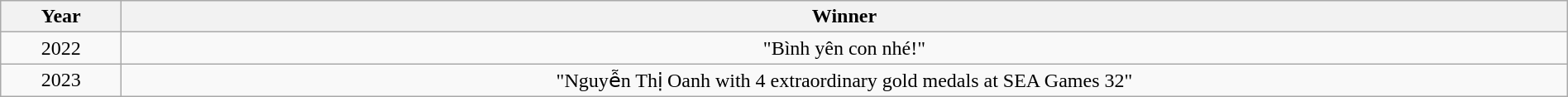<table class="wikitable" style="text-align: center; width:100%">
<tr>
<th>Year</th>
<th>Winner</th>
</tr>
<tr>
<td>2022</td>
<td>"Bình yên con nhé!"</td>
</tr>
<tr>
<td>2023</td>
<td>"Nguyễn Thị Oanh with 4 extraordinary gold medals at SEA Games 32"</td>
</tr>
</table>
